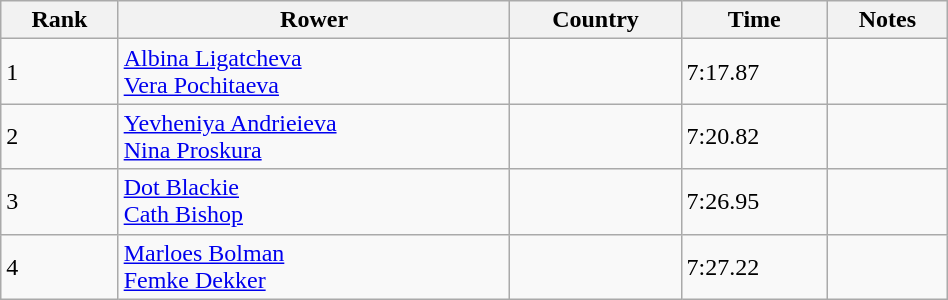<table class="wikitable sortable" width=50%>
<tr>
<th>Rank</th>
<th>Rower</th>
<th>Country</th>
<th>Time</th>
<th>Notes</th>
</tr>
<tr>
<td>1</td>
<td><a href='#'>Albina Ligatcheva</a><br><a href='#'>Vera Pochitaeva</a></td>
<td></td>
<td>7:17.87</td>
<td></td>
</tr>
<tr>
<td>2</td>
<td><a href='#'>Yevheniya Andrieieva</a><br><a href='#'>Nina Proskura</a></td>
<td></td>
<td>7:20.82</td>
<td></td>
</tr>
<tr>
<td>3</td>
<td><a href='#'>Dot Blackie</a><br><a href='#'>Cath Bishop</a></td>
<td></td>
<td>7:26.95</td>
<td></td>
</tr>
<tr>
<td>4</td>
<td><a href='#'>Marloes Bolman</a><br><a href='#'>Femke Dekker</a></td>
<td></td>
<td>7:27.22</td>
<td></td>
</tr>
</table>
